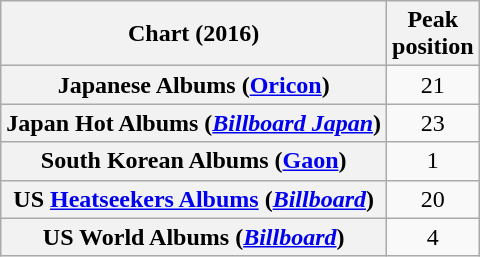<table class="wikitable sortable plainrowheaders" style="text-align:center;">
<tr>
<th scope="col">Chart (2016)</th>
<th scope="col">Peak<br>position</th>
</tr>
<tr>
<th scope="row">Japanese Albums (<a href='#'>Oricon</a>)</th>
<td>21</td>
</tr>
<tr>
<th scope="row">Japan Hot Albums (<em><a href='#'>Billboard Japan</a></em>)</th>
<td>23</td>
</tr>
<tr>
<th scope="row">South Korean Albums (<a href='#'>Gaon</a>)</th>
<td>1</td>
</tr>
<tr>
<th scope="row">US <a href='#'>Heatseekers Albums</a> (<em><a href='#'>Billboard</a></em>)</th>
<td>20</td>
</tr>
<tr>
<th scope="row">US World Albums (<em><a href='#'>Billboard</a></em>)</th>
<td>4</td>
</tr>
</table>
